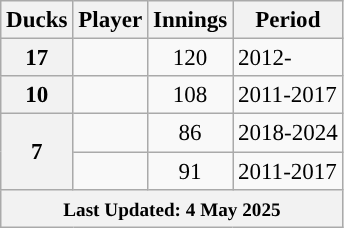<table class="wikitable sortable" style="text-align:left;font-size:96%;">
<tr>
<th>Ducks</th>
<th>Player</th>
<th>Innings</th>
<th>Period</th>
</tr>
<tr>
<th scope=row style=text-align:center;>17</th>
<td></td>
<td align=center>120</td>
<td>2012-</td>
</tr>
<tr>
<th scope=row style=text-align:center;>10</th>
<td></td>
<td align=center>108</td>
<td>2011-2017</td>
</tr>
<tr>
<th scope=row style=text-align:center; rowspan=2>7</th>
<td></td>
<td align=center>86</td>
<td>2018-2024</td>
</tr>
<tr>
<td></td>
<td align=center>91</td>
<td>2011-2017</td>
</tr>
<tr class=sortbottom>
<th colspan=6><small>Last Updated: 4 May 2025</small></th>
</tr>
</table>
